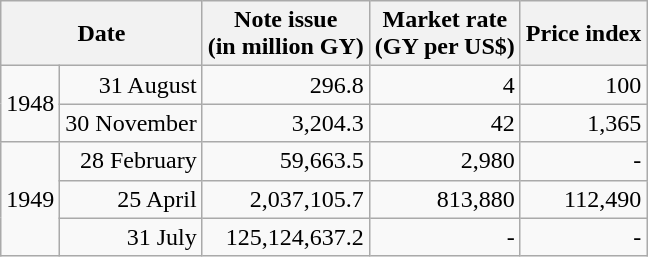<table class="wikitable" style="text-align:right">
<tr>
<th colspan="2">Date</th>
<th>Note issue<br>(in million GY)</th>
<th>Market rate<br>(GY per US$)</th>
<th>Price index</th>
</tr>
<tr>
<td rowspan="2">1948</td>
<td>31 August</td>
<td>296.8</td>
<td>4</td>
<td>100</td>
</tr>
<tr>
<td>30 November</td>
<td>3,204.3</td>
<td>42</td>
<td>1,365</td>
</tr>
<tr>
<td rowspan="3">1949</td>
<td>28 February</td>
<td>59,663.5</td>
<td>2,980</td>
<td>-</td>
</tr>
<tr>
<td>25 April</td>
<td>2,037,105.7</td>
<td>813,880</td>
<td>112,490</td>
</tr>
<tr>
<td>31 July</td>
<td>125,124,637.2</td>
<td>-</td>
<td>-</td>
</tr>
</table>
